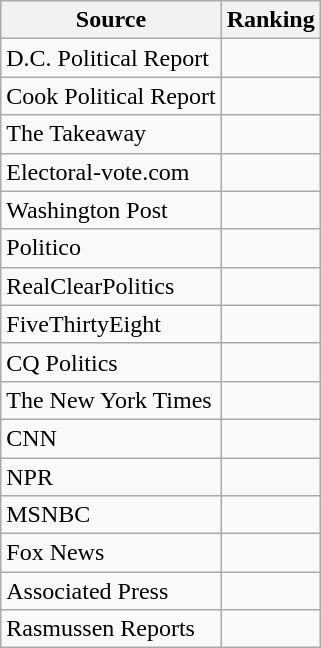<table class="wikitable">
<tr>
<th>Source</th>
<th>Ranking</th>
</tr>
<tr>
<td>D.C. Political Report</td>
<td></td>
</tr>
<tr>
<td>Cook Political Report</td>
<td></td>
</tr>
<tr>
<td>The Takeaway</td>
<td></td>
</tr>
<tr>
<td>Electoral-vote.com</td>
<td></td>
</tr>
<tr>
<td The Washington Post>Washington Post</td>
<td></td>
</tr>
<tr>
<td>Politico</td>
<td></td>
</tr>
<tr>
<td>RealClearPolitics</td>
<td></td>
</tr>
<tr>
<td>FiveThirtyEight</td>
<td></td>
</tr>
<tr>
<td>CQ Politics</td>
<td></td>
</tr>
<tr>
<td>The New York Times</td>
<td></td>
</tr>
<tr>
<td>CNN</td>
<td></td>
</tr>
<tr>
<td>NPR</td>
<td></td>
</tr>
<tr>
<td>MSNBC</td>
<td></td>
</tr>
<tr>
<td>Fox News</td>
<td></td>
</tr>
<tr>
<td>Associated Press</td>
<td></td>
</tr>
<tr>
<td>Rasmussen Reports</td>
<td></td>
</tr>
</table>
